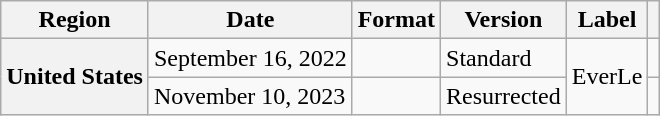<table class="wikitable plainrowheaders">
<tr>
<th scope="col">Region</th>
<th scope="col">Date</th>
<th scope="col">Format</th>
<th scope="col">Version</th>
<th scope="col">Label</th>
<th scope="col"></th>
</tr>
<tr>
<th scope="row" rowspan="2">United States</th>
<td>September 16, 2022</td>
<td></td>
<td>Standard</td>
<td rowspan="2">EverLe</td>
<td style="text-align:center;"></td>
</tr>
<tr>
<td>November 10, 2023</td>
<td></td>
<td>Resurrected</td>
<td></td>
</tr>
</table>
